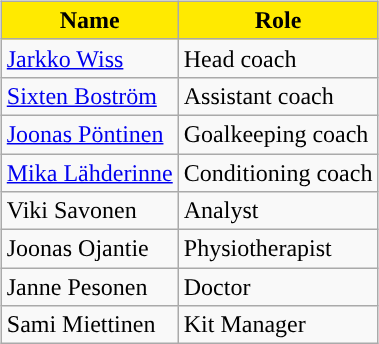<table>
<tr>
<td valign="top"><br><table class="wikitable">
<tr>
<th style="color:black; background:#FFEA00;">Name</th>
<th style="color:black; background:#FFEA00;">Role</th>
</tr>
<tr>
<td> <a href='#'>Jarkko Wiss</a></td>
<td>Head coach</td>
</tr>
<tr>
<td> <a href='#'>Sixten Boström</a></td>
<td>Assistant coach</td>
</tr>
<tr>
<td> <a href='#'>Joonas Pöntinen</a></td>
<td>Goalkeeping coach</td>
</tr>
<tr>
<td> <a href='#'>Mika Lähderinne</a></td>
<td>Conditioning coach</td>
</tr>
<tr>
<td> Viki Savonen</td>
<td>Analyst</td>
</tr>
<tr>
<td> Joonas Ojantie</td>
<td>Physiotherapist</td>
</tr>
<tr>
<td> Janne Pesonen</td>
<td>Doctor</td>
</tr>
<tr>
<td> Sami Miettinen</td>
<td>Kit Manager</td>
</tr>
</table>
</td>
</tr>
</table>
